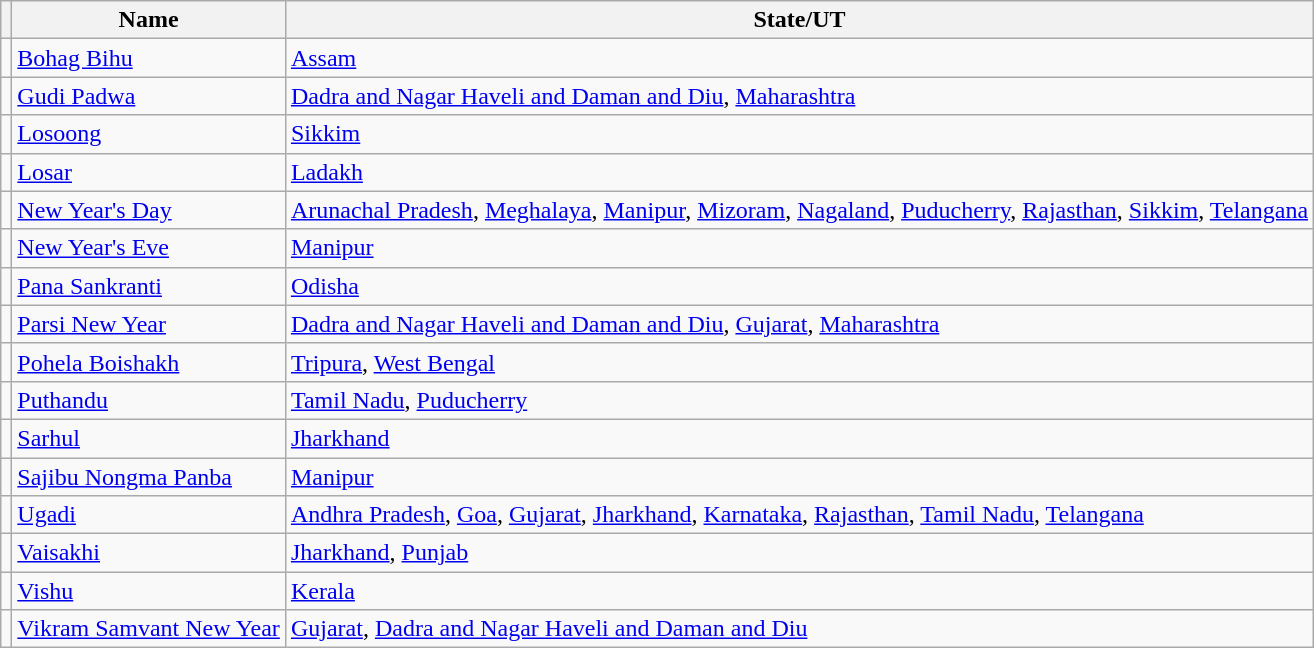<table class="sortable wikitable"style="text-align:left;"style="font-size: 85%">
<tr>
<th></th>
<th>Name</th>
<th>State/UT</th>
</tr>
<tr>
<td></td>
<td><a href='#'>Bohag Bihu</a></td>
<td><a href='#'>Assam</a></td>
</tr>
<tr>
<td></td>
<td><a href='#'>Gudi Padwa</a></td>
<td><a href='#'>Dadra and Nagar Haveli and Daman and Diu</a>, <a href='#'>Maharashtra</a></td>
</tr>
<tr>
<td></td>
<td><a href='#'>Losoong</a></td>
<td><a href='#'>Sikkim</a></td>
</tr>
<tr>
<td></td>
<td><a href='#'>Losar</a></td>
<td><a href='#'>Ladakh</a></td>
</tr>
<tr>
<td></td>
<td><a href='#'>New Year's Day</a></td>
<td><a href='#'>Arunachal Pradesh</a>, <a href='#'>Meghalaya</a>, <a href='#'>Manipur</a>, <a href='#'>Mizoram</a>, <a href='#'>Nagaland</a>, <a href='#'>Puducherry</a>, <a href='#'>Rajasthan</a>, <a href='#'>Sikkim</a>, <a href='#'>Telangana</a></td>
</tr>
<tr>
<td></td>
<td><a href='#'>New Year's Eve</a></td>
<td><a href='#'>Manipur</a></td>
</tr>
<tr>
<td></td>
<td><a href='#'>Pana Sankranti</a></td>
<td><a href='#'>Odisha</a></td>
</tr>
<tr>
<td></td>
<td><a href='#'>Parsi New Year</a></td>
<td><a href='#'>Dadra and Nagar Haveli and Daman and Diu</a>, <a href='#'>Gujarat</a>, <a href='#'>Maharashtra</a></td>
</tr>
<tr>
<td></td>
<td><a href='#'>Pohela Boishakh</a></td>
<td><a href='#'>Tripura</a>, <a href='#'>West Bengal</a></td>
</tr>
<tr>
<td></td>
<td><a href='#'>Puthandu</a></td>
<td><a href='#'>Tamil Nadu</a>, <a href='#'>Puducherry</a></td>
</tr>
<tr>
<td></td>
<td><a href='#'>Sarhul</a></td>
<td><a href='#'>Jharkhand</a></td>
</tr>
<tr>
<td></td>
<td><a href='#'>Sajibu Nongma Panba</a></td>
<td><a href='#'>Manipur</a></td>
</tr>
<tr>
<td></td>
<td><a href='#'>Ugadi</a></td>
<td><a href='#'>Andhra Pradesh</a>, <a href='#'>Goa</a>, <a href='#'>Gujarat</a>, <a href='#'>Jharkhand</a>, <a href='#'>Karnataka</a>, <a href='#'>Rajasthan</a>, <a href='#'>Tamil Nadu</a>, <a href='#'>Telangana</a></td>
</tr>
<tr>
<td></td>
<td><a href='#'>Vaisakhi</a></td>
<td><a href='#'>Jharkhand</a>, <a href='#'>Punjab</a></td>
</tr>
<tr>
<td></td>
<td><a href='#'>Vishu</a></td>
<td><a href='#'>Kerala</a></td>
</tr>
<tr>
<td></td>
<td><a href='#'>Vikram Samvant New Year</a></td>
<td><a href='#'>Gujarat</a>, <a href='#'>Dadra and Nagar Haveli and Daman and Diu</a></td>
</tr>
</table>
